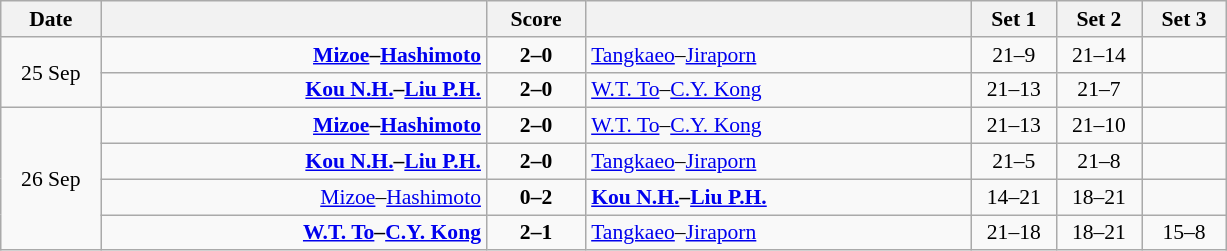<table class="wikitable" style="text-align: center; font-size:90% ">
<tr>
<th width="60">Date</th>
<th align="right" width="250"></th>
<th width="60">Score</th>
<th align="left" width="250"></th>
<th width="50">Set 1</th>
<th width="50">Set 2</th>
<th width="50">Set 3</th>
</tr>
<tr>
<td rowspan=2>25 Sep</td>
<td align=right><strong><a href='#'>Mizoe</a>–<a href='#'>Hashimoto</a> </strong></td>
<td align=center><strong>2–0</strong></td>
<td align=left> <a href='#'>Tangkaeo</a>–<a href='#'>Jiraporn</a></td>
<td>21–9</td>
<td>21–14</td>
<td></td>
</tr>
<tr>
<td align=right><strong><a href='#'>Kou N.H.</a>–<a href='#'>Liu P.H.</a> </strong></td>
<td align=center><strong>2–0</strong></td>
<td align=left> <a href='#'>W.T. To</a>–<a href='#'>C.Y. Kong</a></td>
<td>21–13</td>
<td>21–7</td>
<td></td>
</tr>
<tr>
<td rowspan=4>26 Sep</td>
<td align=right><strong><a href='#'>Mizoe</a>–<a href='#'>Hashimoto</a> </strong></td>
<td align=center><strong>2–0</strong></td>
<td align=left> <a href='#'>W.T. To</a>–<a href='#'>C.Y. Kong</a></td>
<td>21–13</td>
<td>21–10</td>
<td></td>
</tr>
<tr>
<td align=right><strong><a href='#'>Kou N.H.</a>–<a href='#'>Liu P.H.</a> </strong></td>
<td align=center><strong>2–0</strong></td>
<td align=left> <a href='#'>Tangkaeo</a>–<a href='#'>Jiraporn</a></td>
<td>21–5</td>
<td>21–8</td>
<td></td>
</tr>
<tr>
<td align=right><a href='#'>Mizoe</a>–<a href='#'>Hashimoto</a> </td>
<td align=center><strong>0–2</strong></td>
<td align=left><strong> <a href='#'>Kou N.H.</a>–<a href='#'>Liu P.H.</a></strong></td>
<td>14–21</td>
<td>18–21</td>
<td></td>
</tr>
<tr>
<td align=right><strong><a href='#'>W.T. To</a>–<a href='#'>C.Y. Kong</a> </strong></td>
<td align=center><strong>2–1</strong></td>
<td align=left> <a href='#'>Tangkaeo</a>–<a href='#'>Jiraporn</a></td>
<td>21–18</td>
<td>18–21</td>
<td>15–8</td>
</tr>
</table>
